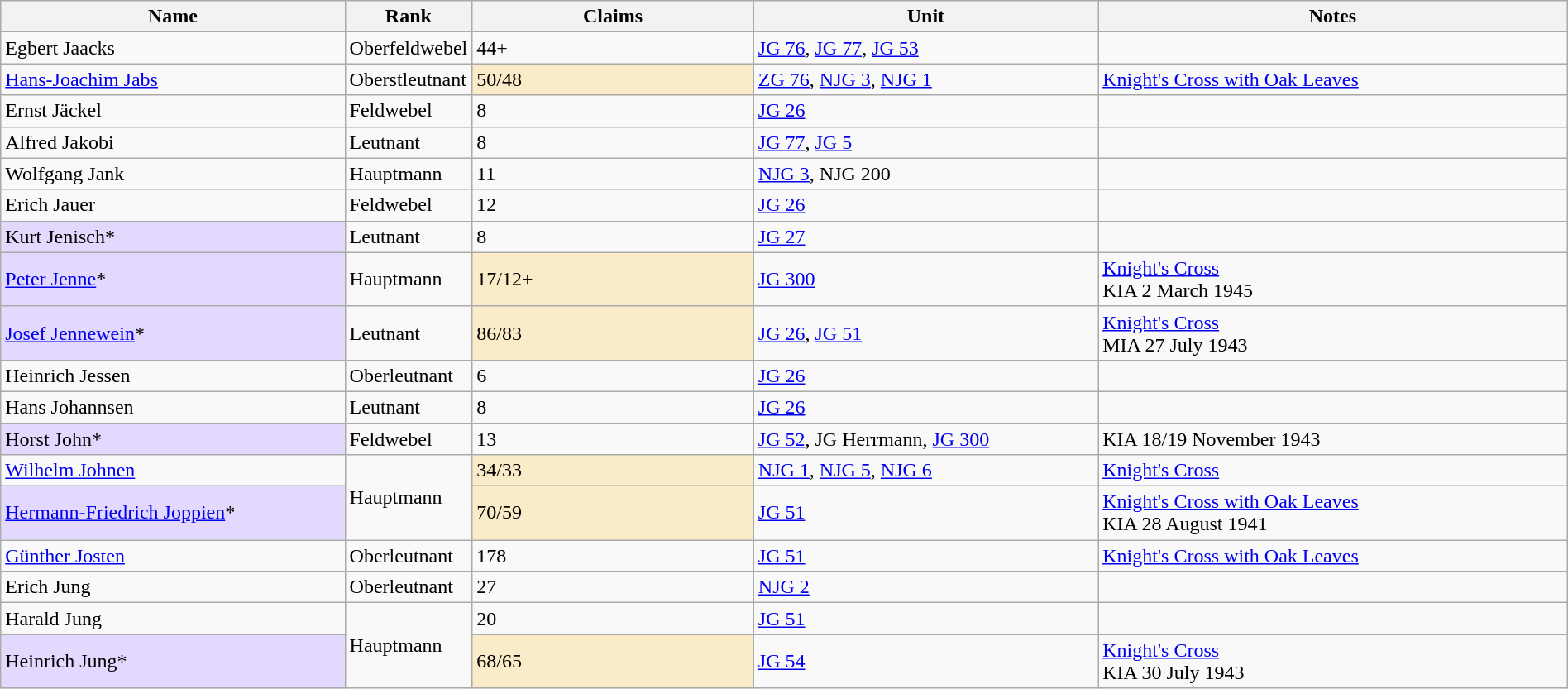<table class="wikitable" style="width:100%;">
<tr>
<th width="22%">Name</th>
<th width="8%">Rank</th>
<th width="18%">Claims</th>
<th width="22%">Unit</th>
<th width="30%">Notes</th>
</tr>
<tr>
<td>Egbert Jaacks</td>
<td>Oberfeldwebel</td>
<td>44+</td>
<td><a href='#'>JG 76</a>, <a href='#'>JG 77</a>, <a href='#'>JG 53</a></td>
<td></td>
</tr>
<tr>
<td><a href='#'>Hans-Joachim Jabs</a></td>
<td>Oberstleutnant</td>
<td style="background:#faecc8" align="left">50/48</td>
<td><a href='#'>ZG 76</a>, <a href='#'>NJG 3</a>, <a href='#'>NJG 1</a></td>
<td><a href='#'>Knight's Cross with Oak Leaves</a></td>
</tr>
<tr>
<td>Ernst Jäckel</td>
<td>Feldwebel</td>
<td>8</td>
<td><a href='#'>JG 26</a></td>
<td></td>
</tr>
<tr>
<td>Alfred Jakobi</td>
<td>Leutnant</td>
<td>8</td>
<td><a href='#'>JG 77</a>, <a href='#'>JG 5</a></td>
<td></td>
</tr>
<tr>
<td>Wolfgang Jank</td>
<td>Hauptmann</td>
<td>11</td>
<td><a href='#'>NJG 3</a>, NJG 200</td>
<td></td>
</tr>
<tr>
<td>Erich Jauer</td>
<td>Feldwebel</td>
<td>12</td>
<td><a href='#'>JG 26</a></td>
<td></td>
</tr>
<tr>
<td style="background:#e3d9ff;" align="left">Kurt Jenisch*</td>
<td>Leutnant</td>
<td>8</td>
<td><a href='#'>JG 27</a></td>
<td></td>
</tr>
<tr>
<td style="background:#e3d9ff;" align="left"><a href='#'>Peter Jenne</a>*</td>
<td>Hauptmann</td>
<td style="background:#faecc8" align="left">17/12+</td>
<td><a href='#'>JG 300</a></td>
<td><a href='#'>Knight's Cross</a><br>KIA 2 March 1945</td>
</tr>
<tr>
<td style="background:#e3d9ff;" align="left"><a href='#'>Josef Jennewein</a>*</td>
<td>Leutnant</td>
<td style="background:#faecc8" align="left">86/83</td>
<td><a href='#'>JG 26</a>, <a href='#'>JG 51</a></td>
<td><a href='#'>Knight's Cross</a><br>MIA 27 July 1943</td>
</tr>
<tr>
<td>Heinrich Jessen</td>
<td>Oberleutnant</td>
<td>6</td>
<td><a href='#'>JG 26</a></td>
<td></td>
</tr>
<tr>
<td>Hans Johannsen</td>
<td>Leutnant</td>
<td>8</td>
<td><a href='#'>JG 26</a></td>
<td></td>
</tr>
<tr>
<td style="background:#e3d9ff;" align="left">Horst John*</td>
<td>Feldwebel</td>
<td>13</td>
<td><a href='#'>JG 52</a>, JG Herrmann, <a href='#'>JG 300</a></td>
<td>KIA 18/19 November 1943</td>
</tr>
<tr>
<td><a href='#'>Wilhelm Johnen</a></td>
<td rowspan="2">Hauptmann</td>
<td style="background:#faecc8" align="left">34/33</td>
<td><a href='#'>NJG 1</a>, <a href='#'>NJG 5</a>, <a href='#'>NJG 6</a></td>
<td><a href='#'>Knight's Cross</a></td>
</tr>
<tr>
<td style="background:#e3d9ff;" align="left"><a href='#'>Hermann-Friedrich Joppien</a>*</td>
<td style="background:#faecc8" align="left">70/59</td>
<td><a href='#'>JG 51</a></td>
<td><a href='#'>Knight's Cross with Oak Leaves</a><br>KIA 28 August 1941</td>
</tr>
<tr>
<td><a href='#'>Günther Josten</a></td>
<td>Oberleutnant</td>
<td>178</td>
<td><a href='#'>JG 51</a></td>
<td><a href='#'>Knight's Cross with Oak Leaves</a></td>
</tr>
<tr>
<td>Erich Jung</td>
<td>Oberleutnant</td>
<td>27</td>
<td><a href='#'>NJG 2</a></td>
<td></td>
</tr>
<tr>
<td>Harald Jung</td>
<td rowspan="2">Hauptmann</td>
<td>20</td>
<td><a href='#'>JG 51</a></td>
<td></td>
</tr>
<tr>
<td style="background:#e3d9ff;" align="left">Heinrich Jung*</td>
<td style="background:#faecc8" align="left">68/65</td>
<td><a href='#'>JG 54</a></td>
<td><a href='#'>Knight's Cross</a><br>KIA 30 July 1943</td>
</tr>
</table>
